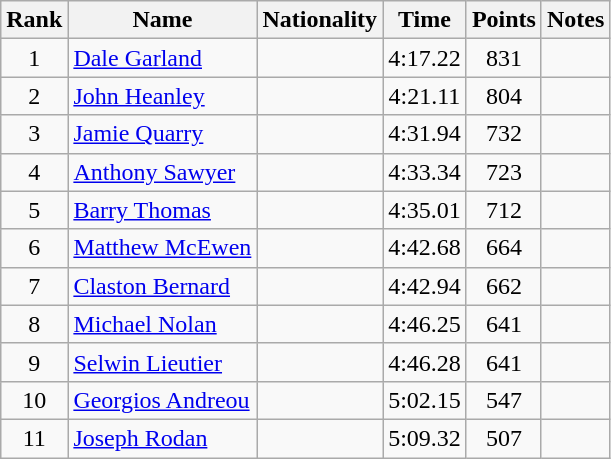<table class="wikitable sortable" style="text-align:center">
<tr>
<th>Rank</th>
<th>Name</th>
<th>Nationality</th>
<th>Time</th>
<th>Points</th>
<th>Notes</th>
</tr>
<tr>
<td>1</td>
<td align="left"><a href='#'>Dale Garland</a></td>
<td align=left></td>
<td>4:17.22</td>
<td>831</td>
<td></td>
</tr>
<tr>
<td>2</td>
<td align="left"><a href='#'>John Heanley</a></td>
<td align=left></td>
<td>4:21.11</td>
<td>804</td>
<td></td>
</tr>
<tr>
<td>3</td>
<td align="left"><a href='#'>Jamie Quarry</a></td>
<td align=left></td>
<td>4:31.94</td>
<td>732</td>
<td></td>
</tr>
<tr>
<td>4</td>
<td align="left"><a href='#'>Anthony Sawyer</a></td>
<td align=left></td>
<td>4:33.34</td>
<td>723</td>
<td></td>
</tr>
<tr>
<td>5</td>
<td align="left"><a href='#'>Barry Thomas</a></td>
<td align=left></td>
<td>4:35.01</td>
<td>712</td>
<td></td>
</tr>
<tr>
<td>6</td>
<td align="left"><a href='#'>Matthew McEwen</a></td>
<td align=left></td>
<td>4:42.68</td>
<td>664</td>
<td></td>
</tr>
<tr>
<td>7</td>
<td align="left"><a href='#'>Claston Bernard</a></td>
<td align=left></td>
<td>4:42.94</td>
<td>662</td>
<td></td>
</tr>
<tr>
<td>8</td>
<td align="left"><a href='#'>Michael Nolan</a></td>
<td align=left></td>
<td>4:46.25</td>
<td>641</td>
<td></td>
</tr>
<tr>
<td>9</td>
<td align="left"><a href='#'>Selwin Lieutier</a></td>
<td align=left></td>
<td>4:46.28</td>
<td>641</td>
<td></td>
</tr>
<tr>
<td>10</td>
<td align="left"><a href='#'>Georgios Andreou</a></td>
<td align=left></td>
<td>5:02.15</td>
<td>547</td>
<td></td>
</tr>
<tr>
<td>11</td>
<td align="left"><a href='#'>Joseph Rodan</a></td>
<td align=left></td>
<td>5:09.32</td>
<td>507</td>
<td></td>
</tr>
</table>
